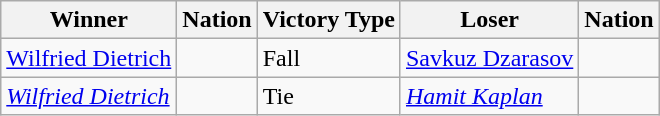<table class="wikitable sortable" style="text-align:left;">
<tr>
<th>Winner</th>
<th>Nation</th>
<th>Victory Type</th>
<th>Loser</th>
<th>Nation</th>
</tr>
<tr>
<td><a href='#'>Wilfried Dietrich</a></td>
<td></td>
<td>Fall</td>
<td><a href='#'>Savkuz Dzarasov</a></td>
<td></td>
</tr>
<tr>
<td><em><a href='#'>Wilfried Dietrich</a></em></td>
<td><em></em></td>
<td>Tie</td>
<td><em><a href='#'>Hamit Kaplan</a></em></td>
<td><em></em></td>
</tr>
</table>
